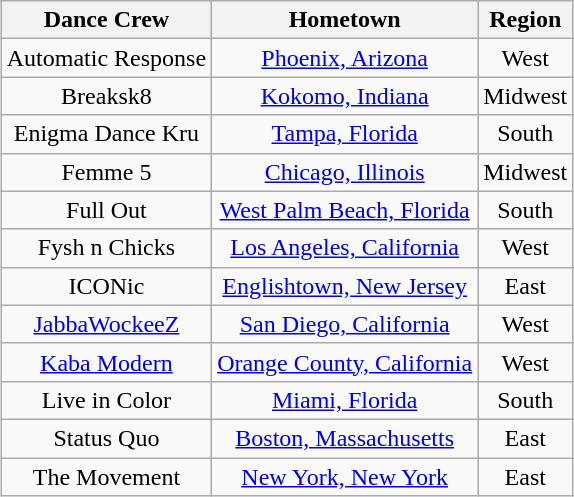<table class="wikitable sortable" style="margin:auto; text-align:center">
<tr>
<th>Dance Crew</th>
<th>Hometown</th>
<th>Region</th>
</tr>
<tr>
<td>Automatic Response</td>
<td><a href='#'>Phoenix, Arizona</a></td>
<td>West</td>
</tr>
<tr>
<td>Breaksk8</td>
<td><a href='#'>Kokomo, Indiana</a></td>
<td>Midwest</td>
</tr>
<tr>
<td>Enigma Dance Kru</td>
<td><a href='#'>Tampa, Florida</a></td>
<td>South</td>
</tr>
<tr>
<td>Femme 5</td>
<td><a href='#'>Chicago, Illinois</a></td>
<td>Midwest</td>
</tr>
<tr>
<td>Full Out</td>
<td><a href='#'>West Palm Beach, Florida</a></td>
<td>South</td>
</tr>
<tr>
<td>Fysh n Chicks</td>
<td><a href='#'>Los Angeles, California</a></td>
<td>West</td>
</tr>
<tr>
<td>ICONic</td>
<td><a href='#'>Englishtown, New Jersey</a></td>
<td>East</td>
</tr>
<tr>
<td><a href='#'>JabbaWockeeZ</a></td>
<td><a href='#'>San Diego, California</a></td>
<td>West</td>
</tr>
<tr>
<td><a href='#'>Kaba Modern</a></td>
<td><a href='#'>Orange County, California</a></td>
<td>West</td>
</tr>
<tr>
<td>Live in Color</td>
<td><a href='#'>Miami, Florida</a></td>
<td>South</td>
</tr>
<tr>
<td>Status Quo</td>
<td><a href='#'>Boston, Massachusetts</a></td>
<td>East</td>
</tr>
<tr>
<td>The Movement</td>
<td><a href='#'>New York, New York</a></td>
<td>East</td>
</tr>
</table>
